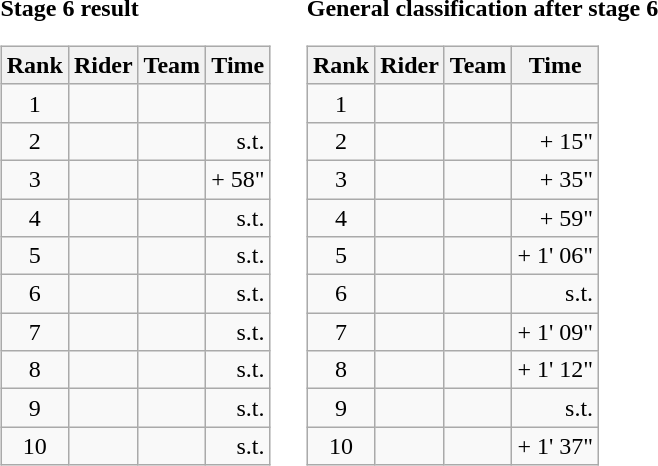<table>
<tr>
<td><strong>Stage 6 result</strong><br><table class="wikitable">
<tr>
<th scope="col">Rank</th>
<th scope="col">Rider</th>
<th scope="col">Team</th>
<th scope="col">Time</th>
</tr>
<tr>
<td style="text-align:center;">1</td>
<td></td>
<td></td>
<td style="text-align:right;"></td>
</tr>
<tr>
<td style="text-align:center;">2</td>
<td></td>
<td></td>
<td style="text-align:right;">s.t.</td>
</tr>
<tr>
<td style="text-align:center;">3</td>
<td></td>
<td></td>
<td style="text-align:right;">+ 58"</td>
</tr>
<tr>
<td style="text-align:center;">4</td>
<td></td>
<td></td>
<td style="text-align:right;">s.t.</td>
</tr>
<tr>
<td style="text-align:center;">5</td>
<td></td>
<td></td>
<td style="text-align:right;">s.t.</td>
</tr>
<tr>
<td style="text-align:center;">6</td>
<td></td>
<td></td>
<td style="text-align:right;">s.t.</td>
</tr>
<tr>
<td style="text-align:center;">7</td>
<td></td>
<td></td>
<td style="text-align:right;">s.t.</td>
</tr>
<tr>
<td style="text-align:center;">8</td>
<td></td>
<td></td>
<td style="text-align:right;">s.t.</td>
</tr>
<tr>
<td style="text-align:center;">9</td>
<td></td>
<td></td>
<td style="text-align:right;">s.t.</td>
</tr>
<tr>
<td style="text-align:center;">10</td>
<td></td>
<td></td>
<td style="text-align:right;">s.t.</td>
</tr>
</table>
</td>
<td></td>
<td><strong>General classification after stage 6</strong><br><table class="wikitable">
<tr>
<th scope="col">Rank</th>
<th scope="col">Rider</th>
<th scope="col">Team</th>
<th scope="col">Time</th>
</tr>
<tr>
<td style="text-align:center;">1</td>
<td></td>
<td></td>
<td style="text-align:right;"></td>
</tr>
<tr>
<td style="text-align:center;">2</td>
<td></td>
<td></td>
<td style="text-align:right;">+ 15"</td>
</tr>
<tr>
<td style="text-align:center;">3</td>
<td></td>
<td></td>
<td style="text-align:right;">+ 35"</td>
</tr>
<tr>
<td style="text-align:center;">4</td>
<td></td>
<td></td>
<td style="text-align:right;">+ 59"</td>
</tr>
<tr>
<td style="text-align:center;">5</td>
<td></td>
<td></td>
<td style="text-align:right;">+ 1' 06"</td>
</tr>
<tr>
<td style="text-align:center;">6</td>
<td></td>
<td></td>
<td style="text-align:right;">s.t.</td>
</tr>
<tr>
<td style="text-align:center;">7</td>
<td></td>
<td></td>
<td style="text-align:right;">+ 1' 09"</td>
</tr>
<tr>
<td style="text-align:center;">8</td>
<td></td>
<td></td>
<td style="text-align:right;">+ 1' 12"</td>
</tr>
<tr>
<td style="text-align:center;">9</td>
<td></td>
<td></td>
<td style="text-align:right;">s.t.</td>
</tr>
<tr>
<td style="text-align:center;">10</td>
<td></td>
<td></td>
<td style="text-align:right;">+ 1' 37"</td>
</tr>
</table>
</td>
</tr>
</table>
